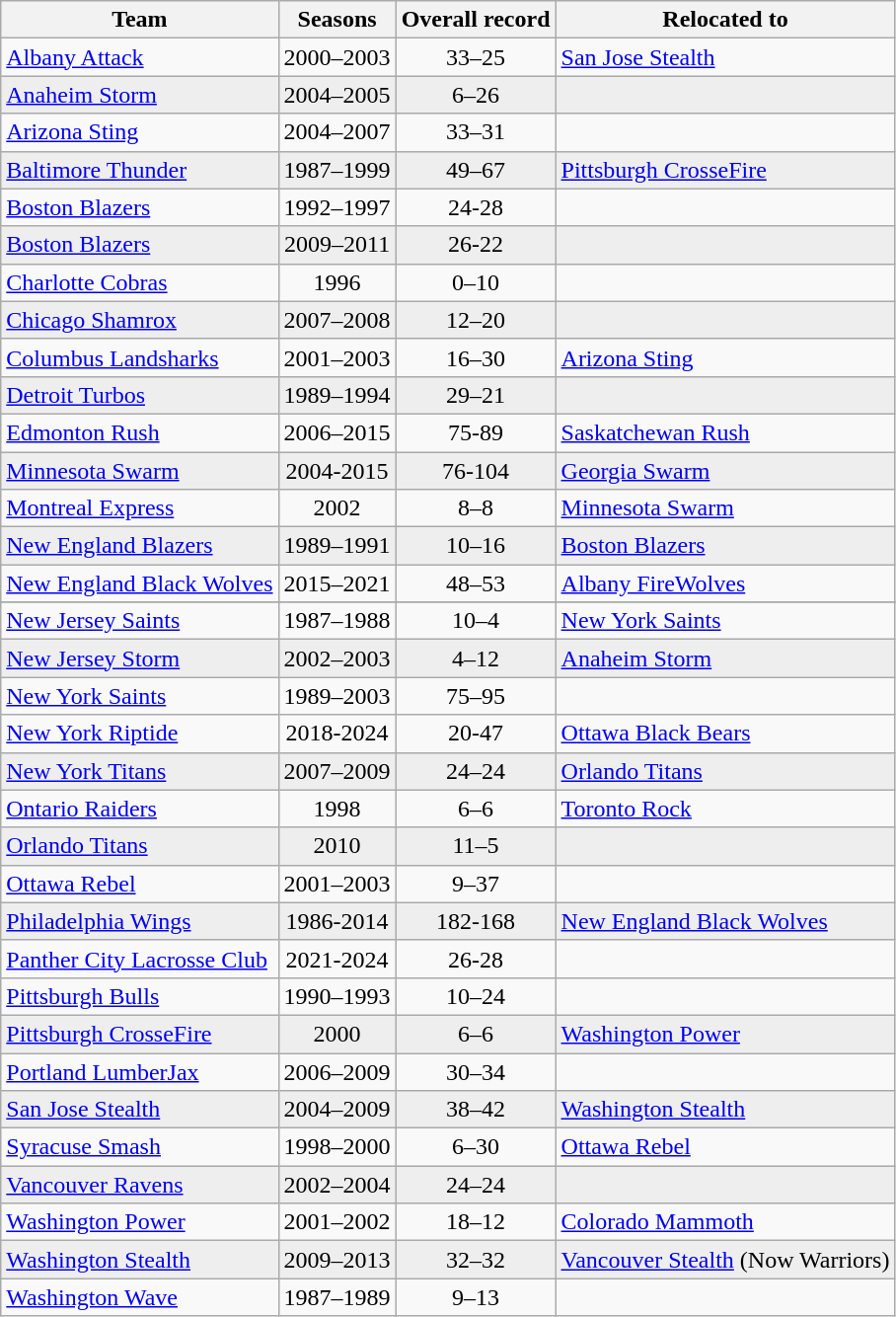<table class="wikitable sortable">
<tr>
<th>Team</th>
<th>Seasons</th>
<th>Overall record</th>
<th>Relocated to</th>
</tr>
<tr>
<td><a href='#'>Albany Attack</a></td>
<td align=center>2000–2003</td>
<td align=center>33–25</td>
<td><a href='#'>San Jose Stealth</a></td>
</tr>
<tr bgcolor="#eeeeee">
<td><a href='#'>Anaheim Storm</a></td>
<td align=center>2004–2005</td>
<td align=center>6–26</td>
<td> </td>
</tr>
<tr>
<td><a href='#'>Arizona Sting</a></td>
<td align=center>2004–2007</td>
<td align=center>33–31</td>
<td> </td>
</tr>
<tr bgcolor="#eeeeee">
<td><a href='#'>Baltimore Thunder</a></td>
<td align=center>1987–1999</td>
<td align=center>49–67</td>
<td><a href='#'>Pittsburgh CrosseFire</a></td>
</tr>
<tr>
<td><a href='#'>Boston Blazers</a></td>
<td align=center>1992–1997</td>
<td align=center>24-28</td>
<td> </td>
</tr>
<tr bgcolor="#eeeeee">
<td><a href='#'>Boston Blazers</a></td>
<td align=center>2009–2011</td>
<td align=center>26-22</td>
<td> </td>
</tr>
<tr>
<td><a href='#'>Charlotte Cobras</a></td>
<td align=center>1996</td>
<td align=center>0–10</td>
<td> </td>
</tr>
<tr bgcolor="#eeeeee">
<td><a href='#'>Chicago Shamrox</a></td>
<td align=center>2007–2008</td>
<td align=center>12–20</td>
<td> </td>
</tr>
<tr>
<td><a href='#'>Columbus Landsharks</a></td>
<td align=center>2001–2003</td>
<td align=center>16–30</td>
<td><a href='#'>Arizona Sting</a></td>
</tr>
<tr bgcolor="#eeeeee">
<td><a href='#'>Detroit Turbos</a></td>
<td align=center>1989–1994</td>
<td align=center>29–21</td>
<td> </td>
</tr>
<tr>
<td><a href='#'>Edmonton Rush</a></td>
<td align=center>2006–2015</td>
<td align=center>75-89</td>
<td><a href='#'>Saskatchewan Rush</a></td>
</tr>
<tr bgcolor="#eeeeee">
<td><a href='#'>Minnesota Swarm</a></td>
<td align=center>2004-2015</td>
<td align=center>76-104</td>
<td><a href='#'>Georgia Swarm</a></td>
</tr>
<tr>
<td><a href='#'>Montreal Express</a></td>
<td align=center>2002</td>
<td align=center>8–8</td>
<td><a href='#'>Minnesota Swarm</a></td>
</tr>
<tr bgcolor="#eeeeee">
<td><a href='#'>New England Blazers</a></td>
<td align=center>1989–1991</td>
<td align=center>10–16</td>
<td><a href='#'>Boston Blazers</a></td>
</tr>
<tr>
<td><a href='#'>New England Black Wolves</a></td>
<td align=center>2015–2021</td>
<td align=center>48–53</td>
<td><a href='#'>Albany FireWolves</a></td>
</tr>
<tr bgcolor="#eeeeee">
</tr>
<tr>
<td><a href='#'>New Jersey Saints</a></td>
<td align=center>1987–1988</td>
<td align=center>10–4</td>
<td><a href='#'>New York Saints</a></td>
</tr>
<tr bgcolor="#eeeeee">
<td><a href='#'>New Jersey Storm</a></td>
<td align=center>2002–2003</td>
<td align=center>4–12</td>
<td><a href='#'>Anaheim Storm</a></td>
</tr>
<tr>
<td><a href='#'>New York Saints</a></td>
<td align=center>1989–2003</td>
<td align=center>75–95</td>
<td> </td>
</tr>
<tr>
<td><a href='#'>New York Riptide</a></td>
<td align=center>2018-2024</td>
<td align=center>20-47</td>
<td><a href='#'>Ottawa Black Bears</a></td>
</tr>
<tr bgcolor="#eeeeee">
<td><a href='#'>New York Titans</a></td>
<td align=center>2007–2009</td>
<td align=center>24–24</td>
<td><a href='#'>Orlando Titans</a></td>
</tr>
<tr>
<td><a href='#'>Ontario Raiders</a></td>
<td align=center>1998</td>
<td align=center>6–6</td>
<td><a href='#'>Toronto Rock</a></td>
</tr>
<tr bgcolor="#eeeeee">
<td><a href='#'>Orlando Titans</a></td>
<td align=center>2010</td>
<td align=center>11–5</td>
<td> </td>
</tr>
<tr>
<td><a href='#'>Ottawa Rebel</a></td>
<td align=center>2001–2003</td>
<td align=center>9–37</td>
<td> </td>
</tr>
<tr bgcolor="#eeeeee">
<td><a href='#'>Philadelphia Wings</a></td>
<td align=center>1986-2014</td>
<td align=center>182-168</td>
<td><a href='#'>New England Black Wolves</a></td>
</tr>
<tr>
<td><a href='#'>Panther City Lacrosse Club</a></td>
<td align=center>2021-2024</td>
<td align=center>26-28</td>
<td> </td>
</tr>
<tr>
<td><a href='#'>Pittsburgh Bulls</a></td>
<td align=center>1990–1993</td>
<td align=center>10–24</td>
<td> </td>
</tr>
<tr bgcolor="#eeeeee">
<td><a href='#'>Pittsburgh CrosseFire</a></td>
<td align=center>2000</td>
<td align=center>6–6</td>
<td><a href='#'>Washington Power</a></td>
</tr>
<tr>
<td><a href='#'>Portland LumberJax</a></td>
<td align=center>2006–2009</td>
<td align=center>30–34</td>
<td> </td>
</tr>
<tr bgcolor="#eeeeee">
<td><a href='#'>San Jose Stealth</a></td>
<td align=center>2004–2009</td>
<td align=center>38–42</td>
<td><a href='#'>Washington Stealth</a></td>
</tr>
<tr>
<td><a href='#'>Syracuse Smash</a></td>
<td align=center>1998–2000</td>
<td align=center>6–30</td>
<td><a href='#'>Ottawa Rebel</a></td>
</tr>
<tr bgcolor="#eeeeee">
<td><a href='#'>Vancouver Ravens</a></td>
<td align=center>2002–2004</td>
<td align=center>24–24</td>
<td> </td>
</tr>
<tr>
<td><a href='#'>Washington Power</a></td>
<td align=center>2001–2002</td>
<td align=center>18–12</td>
<td><a href='#'>Colorado Mammoth</a></td>
</tr>
<tr bgcolor="#eeeeee">
<td><a href='#'>Washington Stealth</a></td>
<td align=center>2009–2013</td>
<td align=center>32–32</td>
<td><a href='#'>Vancouver Stealth</a> (Now Warriors)</td>
</tr>
<tr>
<td><a href='#'>Washington Wave</a></td>
<td align=center>1987–1989</td>
<td align=center>9–13</td>
<td> </td>
</tr>
</table>
